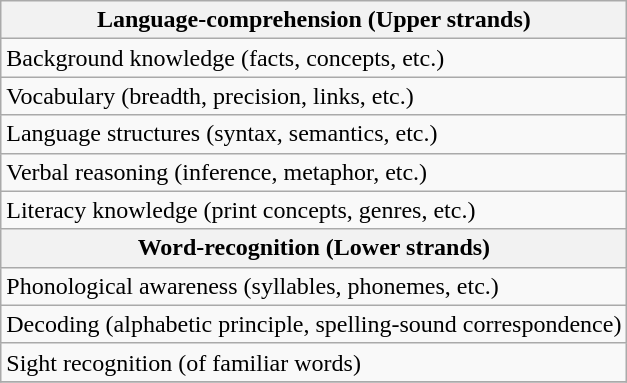<table class="wikitable sortable">
<tr>
<th class="unsortable">Language-comprehension (Upper strands)</th>
</tr>
<tr>
<td>Background knowledge (facts, concepts, etc.)</td>
</tr>
<tr>
<td>Vocabulary (breadth, precision, links, etc.)</td>
</tr>
<tr>
<td>Language structures (syntax, semantics, etc.)</td>
</tr>
<tr>
<td>Verbal reasoning (inference, metaphor, etc.)</td>
</tr>
<tr>
<td>Literacy knowledge (print concepts, genres, etc.)</td>
</tr>
<tr>
<th class="unsortable">Word-recognition (Lower strands)</th>
</tr>
<tr>
<td>Phonological awareness (syllables, phonemes, etc.)</td>
</tr>
<tr>
<td>Decoding (alphabetic principle, spelling-sound correspondence)</td>
</tr>
<tr>
<td>Sight recognition (of familiar words)</td>
</tr>
<tr>
</tr>
</table>
